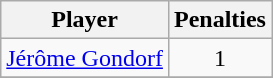<table class="wikitable">
<tr>
<th>Player</th>
<th>Penalties</th>
</tr>
<tr>
<td> <a href='#'>Jérôme Gondorf</a></td>
<td align=center>1</td>
</tr>
<tr>
</tr>
</table>
